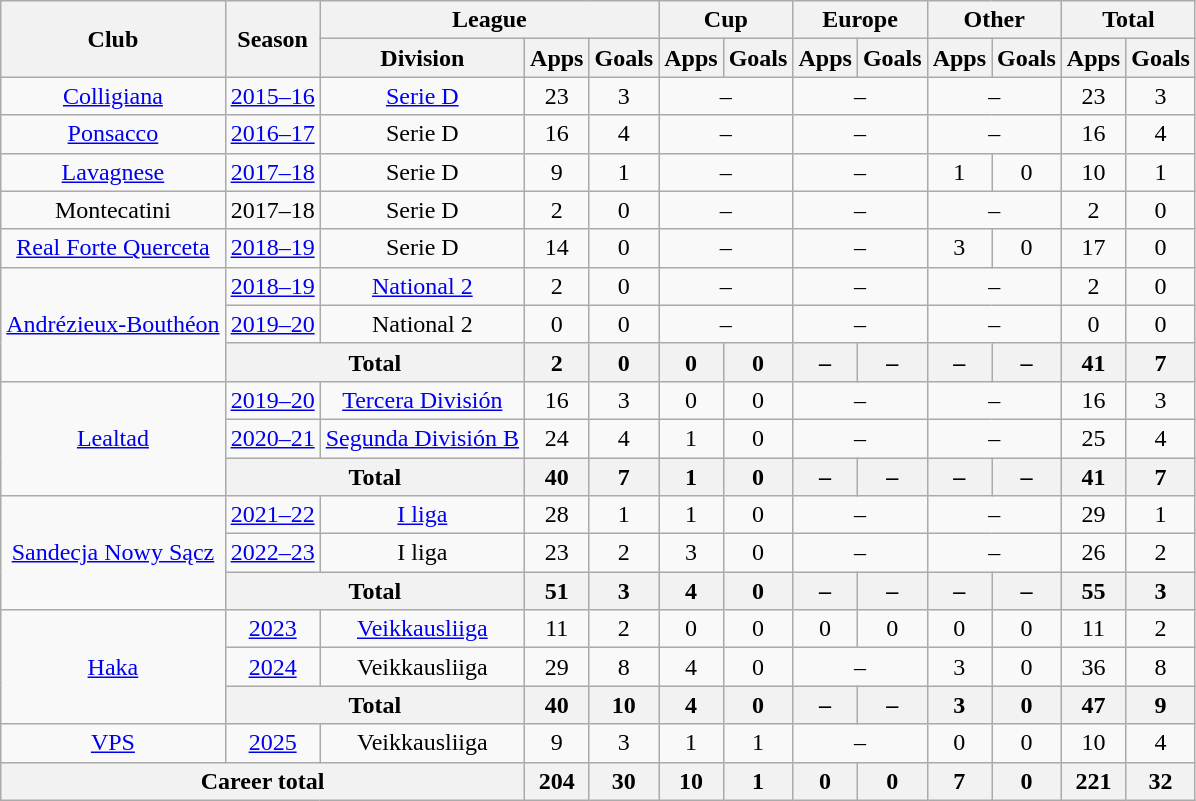<table class="wikitable" style="text-align:center">
<tr>
<th rowspan="2">Club</th>
<th rowspan="2">Season</th>
<th colspan="3">League</th>
<th colspan="2">Cup</th>
<th colspan="2">Europe</th>
<th colspan="2">Other</th>
<th colspan="2">Total</th>
</tr>
<tr>
<th>Division</th>
<th>Apps</th>
<th>Goals</th>
<th>Apps</th>
<th>Goals</th>
<th>Apps</th>
<th>Goals</th>
<th>Apps</th>
<th>Goals</th>
<th>Apps</th>
<th>Goals</th>
</tr>
<tr>
<td><a href='#'>Colligiana</a></td>
<td><a href='#'>2015–16</a></td>
<td><a href='#'>Serie D</a></td>
<td>23</td>
<td>3</td>
<td colspan="2">–</td>
<td colspan="2">–</td>
<td colspan="2">–</td>
<td>23</td>
<td>3</td>
</tr>
<tr>
<td><a href='#'>Ponsacco</a></td>
<td><a href='#'>2016–17</a></td>
<td>Serie D</td>
<td>16</td>
<td>4</td>
<td colspan="2">–</td>
<td colspan="2">–</td>
<td colspan="2">–</td>
<td>16</td>
<td>4</td>
</tr>
<tr>
<td><a href='#'>Lavagnese</a></td>
<td><a href='#'>2017–18</a></td>
<td>Serie D</td>
<td>9</td>
<td>1</td>
<td colspan="2">–</td>
<td colspan="2">–</td>
<td>1</td>
<td>0</td>
<td>10</td>
<td>1</td>
</tr>
<tr>
<td>Montecatini</td>
<td>2017–18</td>
<td>Serie D</td>
<td>2</td>
<td>0</td>
<td colspan="2">–</td>
<td colspan="2">–</td>
<td colspan="2">–</td>
<td>2</td>
<td>0</td>
</tr>
<tr>
<td><a href='#'>Real Forte Querceta</a></td>
<td><a href='#'>2018–19</a></td>
<td>Serie D</td>
<td>14</td>
<td>0</td>
<td colspan="2">–</td>
<td colspan="2">–</td>
<td>3</td>
<td>0</td>
<td>17</td>
<td>0</td>
</tr>
<tr>
<td rowspan=3><a href='#'>Andrézieux-Bouthéon</a></td>
<td><a href='#'>2018–19</a></td>
<td><a href='#'>National 2</a></td>
<td>2</td>
<td>0</td>
<td colspan="2">–</td>
<td colspan="2">–</td>
<td colspan="2">–</td>
<td>2</td>
<td>0</td>
</tr>
<tr>
<td><a href='#'>2019–20</a></td>
<td>National 2</td>
<td>0</td>
<td>0</td>
<td colspan="2">–</td>
<td colspan="2">–</td>
<td colspan="2">–</td>
<td>0</td>
<td>0</td>
</tr>
<tr>
<th colspan="2">Total</th>
<th>2</th>
<th>0</th>
<th>0</th>
<th>0</th>
<th>–</th>
<th>–</th>
<th>–</th>
<th>–</th>
<th>41</th>
<th>7</th>
</tr>
<tr>
<td rowspan="3"><a href='#'>Lealtad</a></td>
<td><a href='#'>2019–20</a></td>
<td><a href='#'>Tercera División</a></td>
<td>16</td>
<td>3</td>
<td>0</td>
<td>0</td>
<td colspan="2">–</td>
<td colspan="2">–</td>
<td>16</td>
<td>3</td>
</tr>
<tr>
<td><a href='#'>2020–21</a></td>
<td><a href='#'>Segunda División B</a></td>
<td>24</td>
<td>4</td>
<td>1</td>
<td>0</td>
<td colspan="2">–</td>
<td colspan="2">–</td>
<td>25</td>
<td>4</td>
</tr>
<tr>
<th colspan="2">Total</th>
<th>40</th>
<th>7</th>
<th>1</th>
<th>0</th>
<th>–</th>
<th>–</th>
<th>–</th>
<th>–</th>
<th>41</th>
<th>7</th>
</tr>
<tr>
<td rowspan="3"><a href='#'>Sandecja Nowy Sącz</a></td>
<td><a href='#'>2021–22</a></td>
<td><a href='#'>I liga</a></td>
<td>28</td>
<td>1</td>
<td>1</td>
<td>0</td>
<td colspan="2">–</td>
<td colspan="2">–</td>
<td>29</td>
<td>1</td>
</tr>
<tr>
<td><a href='#'>2022–23</a></td>
<td>I liga</td>
<td>23</td>
<td>2</td>
<td>3</td>
<td>0</td>
<td colspan="2">–</td>
<td colspan="2">–</td>
<td>26</td>
<td>2</td>
</tr>
<tr>
<th colspan="2">Total</th>
<th>51</th>
<th>3</th>
<th>4</th>
<th>0</th>
<th>–</th>
<th>–</th>
<th>–</th>
<th>–</th>
<th>55</th>
<th>3</th>
</tr>
<tr>
<td rowspan="3"><a href='#'>Haka</a></td>
<td><a href='#'>2023</a></td>
<td><a href='#'>Veikkausliiga</a></td>
<td>11</td>
<td>2</td>
<td>0</td>
<td>0</td>
<td>0</td>
<td>0</td>
<td>0</td>
<td>0</td>
<td>11</td>
<td>2</td>
</tr>
<tr>
<td><a href='#'>2024</a></td>
<td>Veikkausliiga</td>
<td>29</td>
<td>8</td>
<td>4</td>
<td>0</td>
<td colspan="2">–</td>
<td>3</td>
<td>0</td>
<td>36</td>
<td>8</td>
</tr>
<tr>
<th colspan="2">Total</th>
<th>40</th>
<th>10</th>
<th>4</th>
<th>0</th>
<th>–</th>
<th>–</th>
<th>3</th>
<th>0</th>
<th>47</th>
<th>9</th>
</tr>
<tr>
<td><a href='#'>VPS</a></td>
<td><a href='#'>2025</a></td>
<td>Veikkausliiga</td>
<td>9</td>
<td>3</td>
<td>1</td>
<td>1</td>
<td colspan=2>–</td>
<td>0</td>
<td>0</td>
<td>10</td>
<td>4</td>
</tr>
<tr>
<th colspan="3">Career total</th>
<th>204</th>
<th>30</th>
<th>10</th>
<th>1</th>
<th>0</th>
<th>0</th>
<th>7</th>
<th>0</th>
<th>221</th>
<th>32</th>
</tr>
</table>
